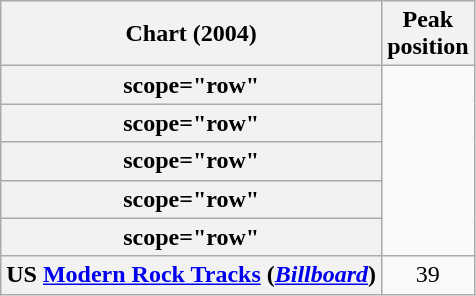<table class="wikitable sortable plainrowheaders" style="text-align:center;">
<tr>
<th scope="col">Chart (2004)</th>
<th scope="col">Peak<br>position</th>
</tr>
<tr>
<th>scope="row"</th>
</tr>
<tr>
<th>scope="row"</th>
</tr>
<tr>
<th>scope="row"</th>
</tr>
<tr>
<th>scope="row"</th>
</tr>
<tr>
<th>scope="row"</th>
</tr>
<tr>
<th scope="row">US <a href='#'>Modern Rock Tracks</a> (<em><a href='#'>Billboard</a></em>)</th>
<td align="center">39</td>
</tr>
</table>
